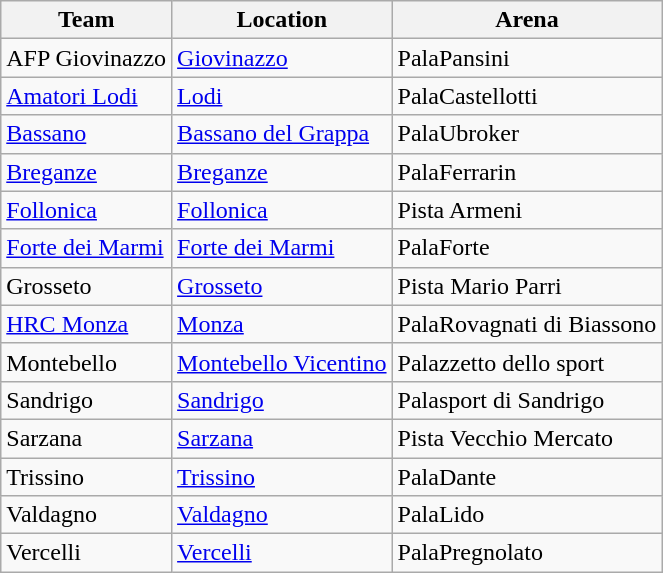<table class="wikitable sortable" style="text-align: left;">
<tr>
<th>Team</th>
<th>Location</th>
<th>Arena</th>
</tr>
<tr>
<td align="left">AFP Giovinazzo</td>
<td align="left"><a href='#'>Giovinazzo</a></td>
<td align="left">PalaPansini</td>
</tr>
<tr>
<td align="left"><a href='#'>Amatori Lodi</a></td>
<td align="left"><a href='#'>Lodi</a></td>
<td align="left">PalaCastellotti</td>
</tr>
<tr>
<td align="left"><a href='#'>Bassano</a></td>
<td align="left"><a href='#'>Bassano del Grappa</a></td>
<td align="left">PalaUbroker</td>
</tr>
<tr>
<td align="left"><a href='#'>Breganze</a></td>
<td align="left"><a href='#'>Breganze</a></td>
<td align="left">PalaFerrarin</td>
</tr>
<tr>
<td align="left"><a href='#'>Follonica</a></td>
<td align="left"><a href='#'>Follonica</a></td>
<td align="left">Pista Armeni</td>
</tr>
<tr>
<td align="left"><a href='#'>Forte dei Marmi</a></td>
<td align="left"><a href='#'>Forte dei Marmi</a></td>
<td align="left">PalaForte</td>
</tr>
<tr>
<td align="left">Grosseto</td>
<td align="left"><a href='#'>Grosseto</a></td>
<td align="left">Pista Mario Parri</td>
</tr>
<tr>
<td align="left"><a href='#'>HRC Monza</a></td>
<td align="left"><a href='#'>Monza</a></td>
<td align="left">PalaRovagnati di Biassono</td>
</tr>
<tr>
<td align="left">Montebello</td>
<td align="left"><a href='#'>Montebello Vicentino</a></td>
<td align="left">Palazzetto dello sport</td>
</tr>
<tr>
<td align="left">Sandrigo</td>
<td align="left"><a href='#'>Sandrigo</a></td>
<td align="left">Palasport di Sandrigo</td>
</tr>
<tr>
<td align="left">Sarzana</td>
<td align="left"><a href='#'>Sarzana</a></td>
<td align="left">Pista Vecchio Mercato</td>
</tr>
<tr>
<td align="left">Trissino</td>
<td align="left"><a href='#'>Trissino</a></td>
<td align="left">PalaDante</td>
</tr>
<tr>
<td align="left">Valdagno</td>
<td align="left"><a href='#'>Valdagno</a></td>
<td align="left">PalaLido</td>
</tr>
<tr>
<td align="left">Vercelli</td>
<td align="left"><a href='#'>Vercelli</a></td>
<td align="left">PalaPregnolato</td>
</tr>
</table>
